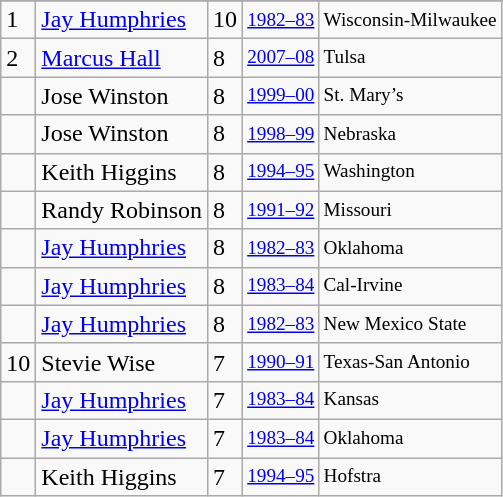<table class="wikitable">
<tr>
</tr>
<tr>
<td>1</td>
<td><a href='#'>Jay Humphries</a></td>
<td>10</td>
<td style="font-size:80%;"><a href='#'>1982–83</a></td>
<td style="font-size:80%;">Wisconsin-Milwaukee</td>
</tr>
<tr>
<td>2</td>
<td><a href='#'>Marcus Hall</a></td>
<td>8</td>
<td style="font-size:80%;"><a href='#'>2007–08</a></td>
<td style="font-size:80%;">Tulsa</td>
</tr>
<tr>
<td></td>
<td>Jose Winston</td>
<td>8</td>
<td style="font-size:80%;"><a href='#'>1999–00</a></td>
<td style="font-size:80%;">St. Mary’s</td>
</tr>
<tr>
<td></td>
<td>Jose Winston</td>
<td>8</td>
<td style="font-size:80%;"><a href='#'>1998–99</a></td>
<td style="font-size:80%;">Nebraska</td>
</tr>
<tr>
<td></td>
<td>Keith Higgins</td>
<td>8</td>
<td style="font-size:80%;"><a href='#'>1994–95</a></td>
<td style="font-size:80%;">Washington</td>
</tr>
<tr>
<td></td>
<td>Randy Robinson</td>
<td>8</td>
<td style="font-size:80%;"><a href='#'>1991–92</a></td>
<td style="font-size:80%;">Missouri</td>
</tr>
<tr>
<td></td>
<td><a href='#'>Jay Humphries</a></td>
<td>8</td>
<td style="font-size:80%;"><a href='#'>1982–83</a></td>
<td style="font-size:80%;">Oklahoma</td>
</tr>
<tr>
<td></td>
<td><a href='#'>Jay Humphries</a></td>
<td>8</td>
<td style="font-size:80%;"><a href='#'>1983–84</a></td>
<td style="font-size:80%;">Cal-Irvine</td>
</tr>
<tr>
<td></td>
<td><a href='#'>Jay Humphries</a></td>
<td>8</td>
<td style="font-size:80%;"><a href='#'>1982–83</a></td>
<td style="font-size:80%;">New Mexico State</td>
</tr>
<tr>
<td>10</td>
<td>Stevie Wise</td>
<td>7</td>
<td style="font-size:80%;"><a href='#'>1990–91</a></td>
<td style="font-size:80%;">Texas-San Antonio</td>
</tr>
<tr>
<td></td>
<td><a href='#'>Jay Humphries</a></td>
<td>7</td>
<td style="font-size:80%;"><a href='#'>1983–84</a></td>
<td style="font-size:80%;">Kansas</td>
</tr>
<tr>
<td></td>
<td><a href='#'>Jay Humphries</a></td>
<td>7</td>
<td style="font-size:80%;"><a href='#'>1983–84</a></td>
<td style="font-size:80%;">Oklahoma</td>
</tr>
<tr>
<td></td>
<td>Keith Higgins</td>
<td>7</td>
<td style="font-size:80%;"><a href='#'>1994–95</a></td>
<td style="font-size:80%;">Hofstra</td>
</tr>
</table>
